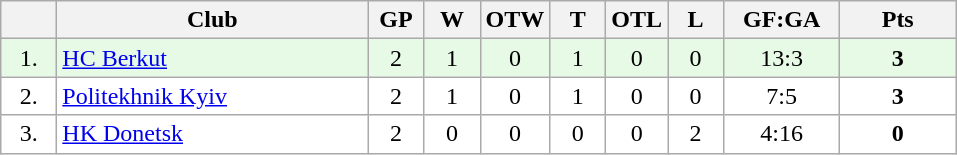<table class="wikitable">
<tr>
<th width="30"></th>
<th width="200">Club</th>
<th width="30">GP</th>
<th width="30">W</th>
<th width="30">OTW</th>
<th width="30">T</th>
<th width="30">OTL</th>
<th width="30">L</th>
<th width="70">GF:GA</th>
<th width="70">Pts</th>
</tr>
<tr bgcolor="#e6fae6" align="center">
<td>1.</td>
<td align="left"><a href='#'>HC Berkut</a></td>
<td>2</td>
<td>1</td>
<td>0</td>
<td>1</td>
<td>0</td>
<td>0</td>
<td>13:3</td>
<td><strong>3</strong></td>
</tr>
<tr bgcolor="#FFFFFF" align="center">
<td>2.</td>
<td align="left"><a href='#'>Politekhnik Kyiv</a></td>
<td>2</td>
<td>1</td>
<td>0</td>
<td>1</td>
<td>0</td>
<td>0</td>
<td>7:5</td>
<td><strong>3</strong></td>
</tr>
<tr bgcolor="#FFFFFF" align="center">
<td>3.</td>
<td align="left"><a href='#'>HK Donetsk</a></td>
<td>2</td>
<td>0</td>
<td>0</td>
<td>0</td>
<td>0</td>
<td>2</td>
<td>4:16</td>
<td><strong>0</strong></td>
</tr>
</table>
